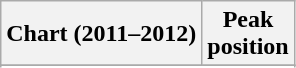<table class="wikitable sortable plainrowheaders">
<tr>
<th>Chart (2011–2012)</th>
<th>Peak<br>position</th>
</tr>
<tr>
</tr>
<tr>
</tr>
<tr>
</tr>
<tr>
</tr>
<tr>
</tr>
<tr>
</tr>
<tr>
</tr>
<tr>
</tr>
<tr>
</tr>
</table>
